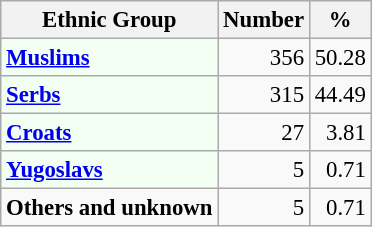<table class="wikitable" style="font-size:95%;">
<tr>
<th>Ethnic Group</th>
<th>Number</th>
<th>%</th>
</tr>
<tr>
<td style="background:#f3fff3;"><strong><a href='#'>Muslims</a></strong></td>
<td align="right">356</td>
<td align="right">50.28</td>
</tr>
<tr>
<td style="background:#f3fff3;"><strong><a href='#'>Serbs</a></strong></td>
<td align="right">315</td>
<td align="right">44.49</td>
</tr>
<tr>
<td style="background:#f3fff3;"><strong><a href='#'>Croats</a></strong></td>
<td align="right">27</td>
<td align="right">3.81</td>
</tr>
<tr>
<td style="background:#f3fff3;"><strong><a href='#'>Yugoslavs</a></strong></td>
<td align="right">5</td>
<td align="right">0.71</td>
</tr>
<tr>
<td><strong>Others and unknown</strong></td>
<td align="right">5</td>
<td align="right">0.71</td>
</tr>
</table>
